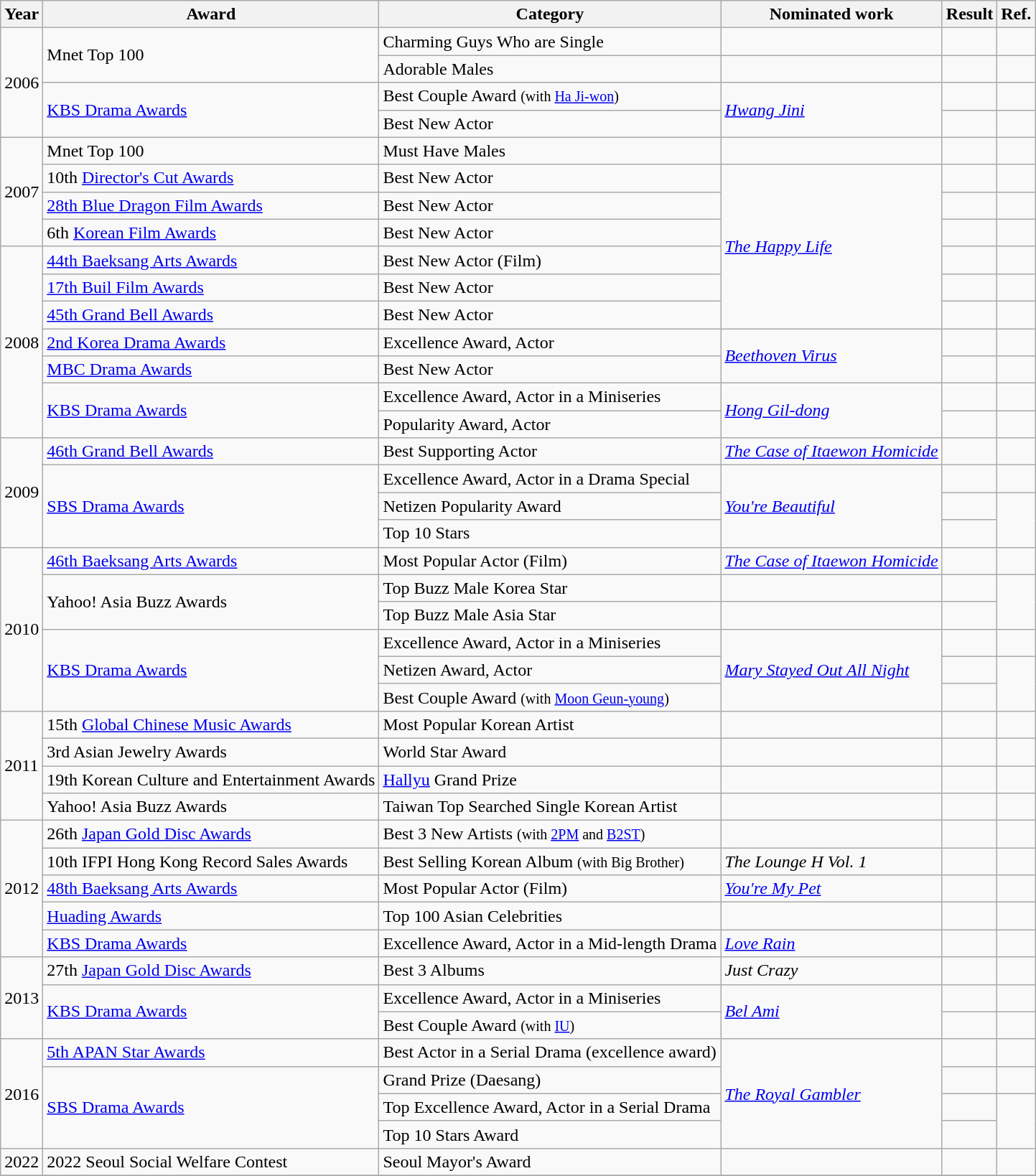<table class="wikitable sortable">
<tr>
<th>Year</th>
<th>Award</th>
<th>Category</th>
<th>Nominated work</th>
<th>Result</th>
<th>Ref.</th>
</tr>
<tr>
<td rowspan=4>2006</td>
<td rowspan=2>Mnet Top 100</td>
<td>Charming Guys Who are Single</td>
<td></td>
<td></td>
<td></td>
</tr>
<tr>
<td>Adorable Males</td>
<td></td>
<td></td>
<td></td>
</tr>
<tr>
<td rowspan=2><a href='#'>KBS Drama Awards</a></td>
<td>Best Couple Award <small>(with <a href='#'>Ha Ji-won</a>)</small></td>
<td rowspan=2><em><a href='#'>Hwang Jini</a></em></td>
<td></td>
<td></td>
</tr>
<tr>
<td>Best New Actor</td>
<td></td>
<td></td>
</tr>
<tr>
<td rowspan=4>2007</td>
<td>Mnet Top 100</td>
<td>Must Have Males</td>
<td></td>
<td></td>
<td></td>
</tr>
<tr>
<td>10th <a href='#'>Director's Cut Awards</a></td>
<td>Best New Actor</td>
<td rowspan=6><em><a href='#'>The Happy Life</a></em></td>
<td></td>
<td></td>
</tr>
<tr>
<td><a href='#'>28th Blue Dragon Film Awards</a></td>
<td>Best New Actor</td>
<td></td>
<td></td>
</tr>
<tr>
<td>6th <a href='#'>Korean Film Awards</a></td>
<td>Best New Actor</td>
<td></td>
<td></td>
</tr>
<tr>
<td rowspan=7>2008</td>
<td><a href='#'>44th Baeksang Arts Awards</a></td>
<td>Best New Actor (Film)</td>
<td></td>
<td></td>
</tr>
<tr>
<td><a href='#'>17th Buil Film Awards</a></td>
<td>Best New Actor</td>
<td></td>
<td></td>
</tr>
<tr>
<td><a href='#'>45th Grand Bell Awards</a></td>
<td>Best New Actor</td>
<td></td>
<td></td>
</tr>
<tr>
<td><a href='#'>2nd Korea Drama Awards</a></td>
<td>Excellence Award, Actor</td>
<td rowspan=2><em><a href='#'>Beethoven Virus</a></em></td>
<td></td>
<td></td>
</tr>
<tr>
<td><a href='#'>MBC Drama Awards</a></td>
<td>Best New Actor</td>
<td></td>
<td></td>
</tr>
<tr>
<td rowspan=2><a href='#'>KBS Drama Awards</a></td>
<td>Excellence Award, Actor in a Miniseries</td>
<td rowspan=2><em><a href='#'>Hong Gil-dong</a></em></td>
<td></td>
<td></td>
</tr>
<tr>
<td>Popularity Award, Actor</td>
<td></td>
<td></td>
</tr>
<tr>
<td rowspan=4>2009</td>
<td><a href='#'>46th Grand Bell Awards</a></td>
<td>Best Supporting Actor</td>
<td><em><a href='#'>The Case of Itaewon Homicide</a></em></td>
<td></td>
<td></td>
</tr>
<tr>
<td rowspan=3><a href='#'>SBS Drama Awards</a></td>
<td>Excellence Award, Actor in a Drama Special</td>
<td rowspan=3><em><a href='#'>You're Beautiful</a></em></td>
<td></td>
<td></td>
</tr>
<tr>
<td>Netizen Popularity Award</td>
<td></td>
<td rowspan=2></td>
</tr>
<tr>
<td>Top 10 Stars</td>
<td></td>
</tr>
<tr>
<td rowspan=6>2010</td>
<td><a href='#'>46th Baeksang Arts Awards</a></td>
<td>Most Popular Actor (Film)</td>
<td><em><a href='#'>The Case of Itaewon Homicide</a></em></td>
<td></td>
<td></td>
</tr>
<tr>
<td rowspan=2>Yahoo! Asia Buzz Awards</td>
<td>Top Buzz Male Korea Star</td>
<td></td>
<td></td>
<td rowspan=2></td>
</tr>
<tr>
<td>Top Buzz Male Asia Star</td>
<td></td>
<td></td>
</tr>
<tr>
<td rowspan=3><a href='#'>KBS Drama Awards</a></td>
<td>Excellence Award, Actor in a Miniseries</td>
<td rowspan=3><em><a href='#'>Mary Stayed Out All Night</a></em></td>
<td></td>
<td></td>
</tr>
<tr>
<td>Netizen Award, Actor</td>
<td></td>
<td rowspan=2></td>
</tr>
<tr>
<td>Best Couple Award <small>(with <a href='#'>Moon Geun-young</a>)</small></td>
<td></td>
</tr>
<tr>
<td rowspan=4>2011</td>
<td>15th <a href='#'>Global Chinese Music Awards</a></td>
<td>Most Popular Korean Artist</td>
<td></td>
<td></td>
<td></td>
</tr>
<tr>
<td>3rd Asian Jewelry Awards</td>
<td>World Star Award</td>
<td></td>
<td></td>
<td></td>
</tr>
<tr>
<td>19th Korean Culture and Entertainment Awards</td>
<td><a href='#'>Hallyu</a> Grand Prize</td>
<td></td>
<td></td>
<td></td>
</tr>
<tr>
<td>Yahoo! Asia Buzz Awards</td>
<td>Taiwan Top Searched Single Korean Artist</td>
<td></td>
<td></td>
<td></td>
</tr>
<tr>
<td rowspan=5>2012</td>
<td>26th <a href='#'>Japan Gold Disc Awards</a></td>
<td>Best 3 New Artists <small>(with <a href='#'>2PM</a> and <a href='#'>B2ST</a>)</small></td>
<td></td>
<td></td>
<td></td>
</tr>
<tr>
<td rowspan=1>10th IFPI Hong Kong Record Sales Awards</td>
<td>Best Selling Korean Album <small>(with Big Brother)</small></td>
<td rowspan=1><em>The Lounge H Vol. 1</em></td>
<td></td>
<td></td>
</tr>
<tr>
<td><a href='#'>48th Baeksang Arts Awards</a></td>
<td>Most Popular Actor (Film)</td>
<td><em><a href='#'>You're My Pet</a></em></td>
<td></td>
<td></td>
</tr>
<tr>
<td><a href='#'>Huading Awards</a></td>
<td>Top 100 Asian Celebrities</td>
<td></td>
<td></td>
<td></td>
</tr>
<tr>
<td><a href='#'>KBS Drama Awards</a></td>
<td>Excellence Award, Actor in a Mid-length Drama</td>
<td><em><a href='#'>Love Rain</a></em></td>
<td></td>
<td></td>
</tr>
<tr>
<td rowspan=3>2013</td>
<td>27th <a href='#'>Japan Gold Disc Awards</a></td>
<td>Best 3 Albums</td>
<td><em>Just Crazy</em></td>
<td></td>
<td></td>
</tr>
<tr>
<td rowspan=2><a href='#'>KBS Drama Awards</a></td>
<td>Excellence Award, Actor in a Miniseries</td>
<td rowspan=2><em><a href='#'>Bel Ami</a></em></td>
<td></td>
<td></td>
</tr>
<tr>
<td>Best Couple Award <small>(with <a href='#'>IU</a>)</small></td>
<td></td>
<td></td>
</tr>
<tr>
<td rowspan="4">2016</td>
<td><a href='#'>5th APAN Star Awards</a></td>
<td>Best Actor in a Serial Drama (excellence award)</td>
<td rowspan="4"><em><a href='#'>The Royal Gambler</a></em></td>
<td></td>
<td></td>
</tr>
<tr>
<td rowspan="3"><a href='#'>SBS Drama Awards</a></td>
<td>Grand Prize (Daesang)</td>
<td></td>
<td></td>
</tr>
<tr>
<td>Top Excellence Award, Actor in a Serial Drama</td>
<td></td>
<td rowspan=2></td>
</tr>
<tr>
<td>Top 10 Stars Award</td>
<td></td>
</tr>
<tr>
<td>2022</td>
<td>2022 Seoul Social Welfare Contest</td>
<td>Seoul Mayor's Award</td>
<td></td>
<td></td>
<td></td>
</tr>
<tr>
</tr>
</table>
